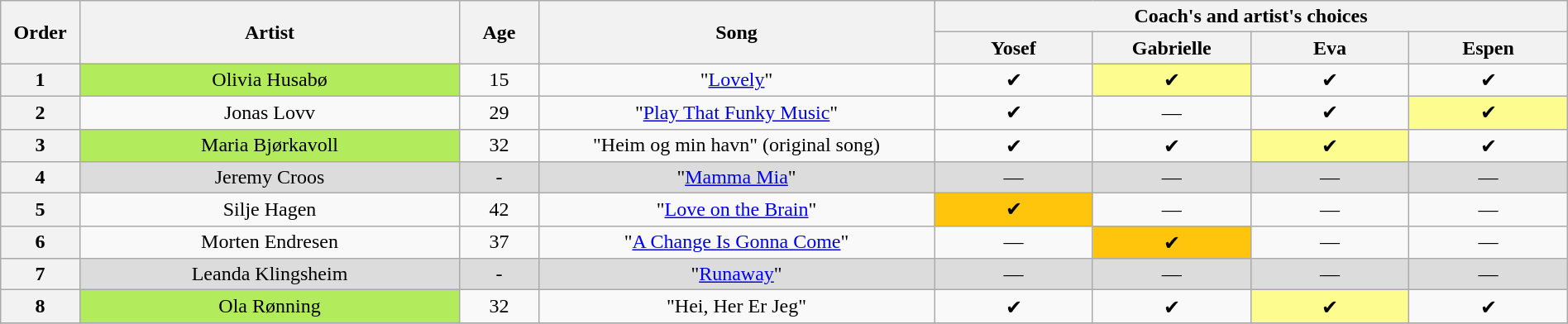<table class="wikitable" style="text-align:center; width:100%;">
<tr>
<th scope="col" rowspan="2" style="width:05%;">Order</th>
<th scope="col" rowspan="2" style="width:24%;">Artist</th>
<th scope="col" rowspan="2" style="width:05%">Age</th>
<th rowspan="2" scope="col" style="width:25%">Song</th>
<th colspan="4" style="width:40%;">Coach's and artist's choices</th>
</tr>
<tr>
<th style="width:10%;">Yosef</th>
<th style="width:10%;">Gabrielle</th>
<th style="width:10%;">Eva</th>
<th style="width:10%;">Espen</th>
</tr>
<tr>
<th>1</th>
<td style="background-color:#B2EC5D;">Olivia Husabø</td>
<td>15</td>
<td>"<a href='#'>Lovely</a>"</td>
<td>✔</td>
<td Style="background-color:#FDFC8F;">✔</td>
<td>✔</td>
<td>✔</td>
</tr>
<tr>
<th>2</th>
<td>Jonas Lovv</td>
<td>29</td>
<td>"<a href='#'>Play That Funky Music</a>"</td>
<td>✔</td>
<td>—</td>
<td>✔</td>
<td Style="background-color:#FDFC8F;">✔</td>
</tr>
<tr>
<th>3</th>
<td style="background-color:#B2EC5D;">Maria Bjørkavoll</td>
<td>32</td>
<td>"Heim og min havn" (original song)</td>
<td>✔</td>
<td>✔</td>
<td Style="background-color:#FDFC8F;">✔</td>
<td>✔</td>
</tr>
<tr style="background-color:#DCDCDC;"|>
<th>4</th>
<td>Jeremy Croos</td>
<td>-</td>
<td>"<a href='#'>Mamma Mia</a>"</td>
<td>—</td>
<td>—</td>
<td>—</td>
<td>—</td>
</tr>
<tr>
<th>5</th>
<td>Silje Hagen</td>
<td>42</td>
<td>"<a href='#'>Love on the Brain</a>"</td>
<td style="background-color:#FFC40C;">✔</td>
<td>—</td>
<td>—</td>
<td>—</td>
</tr>
<tr>
<th>6</th>
<td>Morten Endresen</td>
<td>37</td>
<td>"<a href='#'>A Change Is Gonna Come</a>"</td>
<td>—</td>
<td style="background-color:#FFC40C;">✔</td>
<td>—</td>
<td>—</td>
</tr>
<tr style="background-color:#DCDCDC;"|>
<th>7</th>
<td>Leanda Klingsheim</td>
<td>-</td>
<td>"<a href='#'>Runaway</a>"</td>
<td>—</td>
<td>—</td>
<td>—</td>
<td>—</td>
</tr>
<tr>
<th>8</th>
<td style="background-color:#B2EC5D;">Ola Rønning</td>
<td>32</td>
<td>"Hei, Her Er Jeg"</td>
<td>✔</td>
<td>✔</td>
<td Style="background-color:#FDFC8F;">✔</td>
<td>✔</td>
</tr>
<tr>
</tr>
</table>
